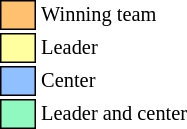<table class="toccolours" style="font-size: 85%; white-space: nowrap;">
<tr>
<td style="background:#FFC06F; border: 1px solid black;">      </td>
<td>Winning team</td>
</tr>
<tr>
<td style="background:#FFFF9F; border: 1px solid black;">      </td>
<td>Leader</td>
</tr>
<tr>
<td style="background:#90C0FF; border: 1px solid black;">      </td>
<td>Center</td>
</tr>
<tr>
<td style="background:#90F9C0; border: 1px solid black;">      </td>
<td>Leader and center</td>
</tr>
</table>
